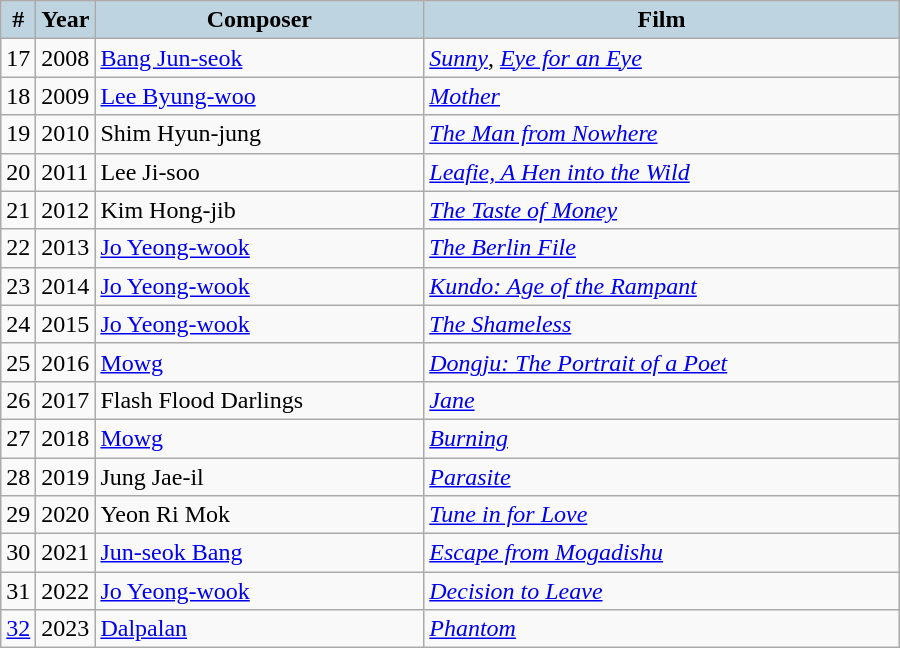<table class="wikitable" style="width:600px">
<tr>
<th style="background:#BED5E1; width:10px">#</th>
<th style="background:#BED5E1; width:10px">Year</th>
<th style="background:#BED5E1;">Composer</th>
<th style="background:#BED5E1;">Film</th>
</tr>
<tr>
<td>17</td>
<td>2008</td>
<td><a href='#'>Bang Jun-seok</a></td>
<td><em><a href='#'>Sunny</a></em>, <em><a href='#'>Eye for an Eye</a></em></td>
</tr>
<tr>
<td>18</td>
<td>2009</td>
<td><a href='#'>Lee Byung-woo</a></td>
<td><em><a href='#'>Mother</a></em></td>
</tr>
<tr>
<td>19</td>
<td>2010</td>
<td>Shim Hyun-jung</td>
<td><em><a href='#'>The Man from Nowhere</a></em></td>
</tr>
<tr>
<td>20</td>
<td>2011</td>
<td>Lee Ji-soo</td>
<td><em><a href='#'>Leafie, A Hen into the Wild</a></em></td>
</tr>
<tr>
<td>21</td>
<td>2012</td>
<td>Kim Hong-jib</td>
<td><em><a href='#'>The Taste of Money</a></em></td>
</tr>
<tr>
<td>22</td>
<td>2013</td>
<td><a href='#'>Jo Yeong-wook</a></td>
<td><em><a href='#'>The Berlin File</a></em></td>
</tr>
<tr>
<td>23</td>
<td>2014</td>
<td><a href='#'>Jo Yeong-wook</a></td>
<td><em><a href='#'>Kundo: Age of the Rampant</a></em></td>
</tr>
<tr>
<td>24</td>
<td>2015</td>
<td><a href='#'>Jo Yeong-wook</a></td>
<td><em><a href='#'>The Shameless</a></em></td>
</tr>
<tr>
<td>25</td>
<td>2016</td>
<td><a href='#'>Mowg</a></td>
<td><em><a href='#'>Dongju: The Portrait of a Poet</a></em></td>
</tr>
<tr>
<td>26</td>
<td>2017</td>
<td>Flash Flood Darlings</td>
<td><em><a href='#'>Jane</a></em></td>
</tr>
<tr>
<td>27</td>
<td>2018</td>
<td><a href='#'>Mowg</a></td>
<td><em><a href='#'>Burning</a></em></td>
</tr>
<tr>
<td>28</td>
<td>2019</td>
<td>Jung Jae-il</td>
<td><em><a href='#'>Parasite</a></em></td>
</tr>
<tr>
<td>29</td>
<td>2020</td>
<td>Yeon Ri Mok</td>
<td><em><a href='#'>Tune in for Love</a></em></td>
</tr>
<tr>
<td>30</td>
<td>2021</td>
<td><a href='#'>Jun-seok Bang</a></td>
<td><em><a href='#'>Escape from Mogadishu</a></em></td>
</tr>
<tr>
<td>31</td>
<td>2022</td>
<td><a href='#'>Jo Yeong-wook</a></td>
<td><em><a href='#'>Decision to Leave</a></em></td>
</tr>
<tr>
<td><a href='#'>32</a></td>
<td>2023</td>
<td><a href='#'>Dalpalan</a></td>
<td><em><a href='#'>Phantom</a></em></td>
</tr>
</table>
